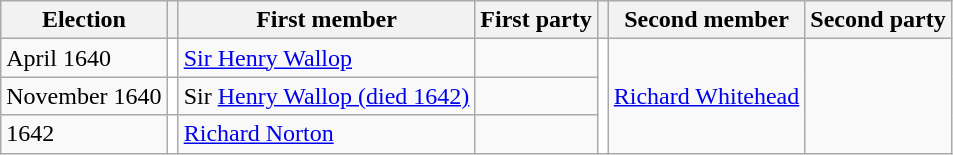<table class="wikitable">
<tr>
<th>Election</th>
<th></th>
<th>First member</th>
<th>First party</th>
<th></th>
<th>Second member</th>
<th>Second party</th>
</tr>
<tr>
<td>April 1640</td>
<td style="color:inherit;background:white;"></td>
<td><a href='#'>Sir Henry Wallop</a></td>
<td></td>
<td rowspan="3" style="color:inherit;background:white;"></td>
<td rowspan="3"><a href='#'>Richard Whitehead</a></td>
<td rowspan="3"></td>
</tr>
<tr>
<td>November 1640</td>
<td style="color:inherit;background:white;"></td>
<td>Sir <a href='#'>Henry Wallop (died 1642)</a></td>
<td></td>
</tr>
<tr>
<td>1642</td>
<td style="color:inherit;background:white;"></td>
<td><a href='#'>Richard Norton</a></td>
<td></td>
</tr>
</table>
